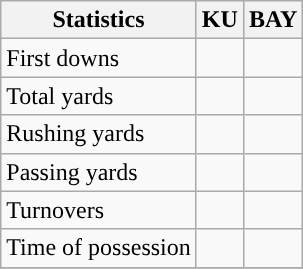<table class="wikitable">
<tr>
<th>Statistics</th>
<th>KU</th>
<th>BAY</th>
</tr>
<tr>
<td>First downs</td>
<td></td>
<td></td>
</tr>
<tr>
<td>Total yards</td>
<td></td>
<td></td>
</tr>
<tr>
<td>Rushing yards</td>
<td></td>
<td></td>
</tr>
<tr>
<td>Passing yards</td>
<td></td>
<td></td>
</tr>
<tr>
<td>Turnovers</td>
<td></td>
<td></td>
</tr>
<tr>
<td>Time of possession</td>
<td></td>
<td></td>
</tr>
<tr>
</tr>
</table>
